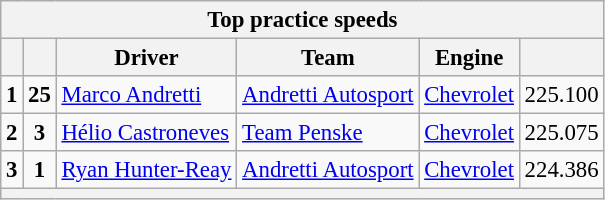<table class="wikitable" style="font-size:95%;">
<tr>
<th colspan=9>Top practice speeds</th>
</tr>
<tr>
<th></th>
<th></th>
<th>Driver</th>
<th>Team</th>
<th>Engine</th>
<th></th>
</tr>
<tr>
<td align=center><strong>1</strong></td>
<td style="text-align:center"><strong>25</strong></td>
<td> <a href='#'>Marco Andretti</a></td>
<td><a href='#'>Andretti Autosport</a></td>
<td><a href='#'>Chevrolet</a></td>
<td align=center>225.100</td>
</tr>
<tr>
<td align=center><strong>2</strong></td>
<td style="text-align:center"><strong>3</strong></td>
<td> <a href='#'>Hélio Castroneves</a></td>
<td><a href='#'>Team Penske</a></td>
<td><a href='#'>Chevrolet</a></td>
<td align=center>225.075</td>
</tr>
<tr>
<td align=center><strong>3</strong></td>
<td style="text-align:center"><strong>1</strong></td>
<td> <a href='#'>Ryan Hunter-Reay</a></td>
<td><a href='#'>Andretti Autosport</a></td>
<td><a href='#'>Chevrolet</a></td>
<td align=center>224.386</td>
</tr>
<tr>
<th colspan=9></th>
</tr>
</table>
